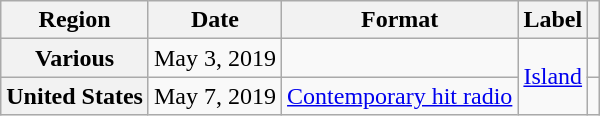<table class="wikitable plainrowheaders">
<tr>
<th scope="col">Region</th>
<th scope="col">Date</th>
<th scope="col">Format</th>
<th scope="col">Label</th>
<th scope="col"></th>
</tr>
<tr>
<th scope="row">Various</th>
<td>May 3, 2019</td>
<td></td>
<td rowspan="2"><a href='#'>Island</a></td>
<td></td>
</tr>
<tr>
<th scope="row">United States</th>
<td>May 7, 2019</td>
<td><a href='#'>Contemporary hit radio</a></td>
<td></td>
</tr>
</table>
